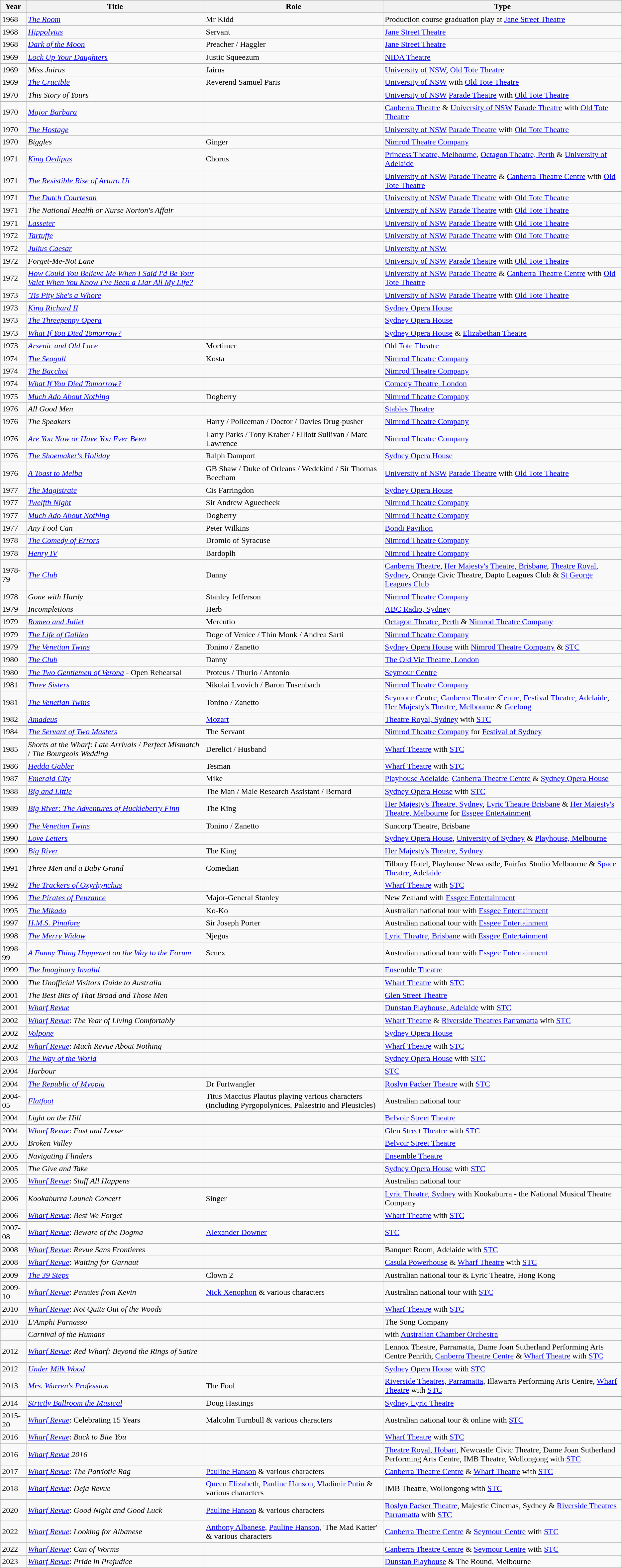<table class="wikitable">
<tr>
<th>Year</th>
<th>Title</th>
<th>Role</th>
<th>Type</th>
</tr>
<tr>
<td>1968</td>
<td><em><a href='#'>The Room</a></em></td>
<td>Mr Kidd</td>
<td>Production course graduation play at <a href='#'>Jane Street Theatre</a></td>
</tr>
<tr>
<td>1968</td>
<td><em><a href='#'>Hippolytus</a></em></td>
<td>Servant</td>
<td><a href='#'>Jane Street Theatre</a></td>
</tr>
<tr>
<td>1968</td>
<td><em><a href='#'>Dark of the Moon</a></em></td>
<td>Preacher / Haggler</td>
<td><a href='#'>Jane Street Theatre</a></td>
</tr>
<tr>
<td>1969</td>
<td><em><a href='#'>Lock Up Your Daughters</a></em></td>
<td>Justic Squeezum</td>
<td><a href='#'>NIDA Theatre</a></td>
</tr>
<tr>
<td>1969</td>
<td><em>Miss Jairus</em></td>
<td>Jairus</td>
<td><a href='#'>University of NSW</a>, <a href='#'>Old Tote Theatre</a></td>
</tr>
<tr>
<td>1969</td>
<td><em><a href='#'>The Crucible</a></em></td>
<td>Reverend Samuel Paris</td>
<td><a href='#'>University of NSW</a> with <a href='#'>Old Tote Theatre</a></td>
</tr>
<tr>
<td>1970</td>
<td><em>This Story of Yours</em></td>
<td></td>
<td><a href='#'>University of NSW</a> <a href='#'>Parade Theatre</a> with <a href='#'>Old Tote Theatre</a></td>
</tr>
<tr>
<td>1970</td>
<td><em><a href='#'>Major Barbara</a></em></td>
<td></td>
<td><a href='#'>Canberra Theatre</a> & <a href='#'>University of NSW</a> <a href='#'>Parade Theatre</a> with <a href='#'>Old Tote Theatre</a></td>
</tr>
<tr>
<td>1970</td>
<td><em><a href='#'>The Hostage</a></em></td>
<td></td>
<td><a href='#'>University of NSW</a> <a href='#'>Parade Theatre</a> with <a href='#'>Old Tote Theatre</a></td>
</tr>
<tr>
<td>1970</td>
<td><em>Biggles</em></td>
<td>Ginger</td>
<td><a href='#'>Nimrod Theatre Company</a></td>
</tr>
<tr>
<td>1971</td>
<td><em><a href='#'>King Oedipus</a></em></td>
<td>Chorus</td>
<td><a href='#'>Princess Theatre, Melbourne</a>, <a href='#'>Octagon Theatre, Perth</a> & <a href='#'>University of Adelaide</a></td>
</tr>
<tr>
<td>1971</td>
<td><em><a href='#'>The Resistible Rise of Arturo Ui</a></em></td>
<td></td>
<td><a href='#'>University of NSW</a> <a href='#'>Parade Theatre</a> & <a href='#'>Canberra Theatre Centre</a> with <a href='#'>Old Tote Theatre</a></td>
</tr>
<tr>
<td>1971</td>
<td><em><a href='#'>The Dutch Courtesan</a></em></td>
<td></td>
<td><a href='#'>University of NSW</a> <a href='#'>Parade Theatre</a> with <a href='#'>Old Tote Theatre</a></td>
</tr>
<tr>
<td>1971</td>
<td><em>The National Health or Nurse Norton's Affair</em></td>
<td></td>
<td><a href='#'>University of NSW</a> <a href='#'>Parade Theatre</a> with <a href='#'>Old Tote Theatre</a></td>
</tr>
<tr>
<td>1971</td>
<td><em><a href='#'>Lasseter</a></em></td>
<td></td>
<td><a href='#'>University of NSW</a> <a href='#'>Parade Theatre</a> with <a href='#'>Old Tote Theatre</a></td>
</tr>
<tr>
<td>1972</td>
<td><em><a href='#'>Tartuffe</a></em></td>
<td></td>
<td><a href='#'>University of NSW</a> <a href='#'>Parade Theatre</a> with <a href='#'>Old Tote Theatre</a></td>
</tr>
<tr>
<td>1972</td>
<td><em><a href='#'>Julius Caesar</a></em></td>
<td></td>
<td><a href='#'>University of NSW</a></td>
</tr>
<tr>
<td>1972</td>
<td><em>Forget-Me-Not Lane</em></td>
<td></td>
<td><a href='#'>University of NSW</a> <a href='#'>Parade Theatre</a> with <a href='#'>Old Tote Theatre</a></td>
</tr>
<tr>
<td>1972</td>
<td><em><a href='#'>How Could You Believe Me When I Said I'd Be Your Valet When You Know I've Been a Liar All My Life?</a></em></td>
<td></td>
<td><a href='#'>University of NSW</a> <a href='#'>Parade Theatre</a> & <a href='#'>Canberra Theatre Centre</a> with <a href='#'>Old Tote Theatre</a></td>
</tr>
<tr>
<td>1973</td>
<td><em><a href='#'>'Tis Pity She's a Whore</a></em></td>
<td></td>
<td><a href='#'>University of NSW</a> <a href='#'>Parade Theatre</a> with <a href='#'>Old Tote Theatre</a></td>
</tr>
<tr>
<td>1973</td>
<td><em><a href='#'>King Richard II</a></em></td>
<td></td>
<td><a href='#'>Sydney Opera House</a></td>
</tr>
<tr>
<td>1973</td>
<td><em><a href='#'>The Threepenny Opera</a></em></td>
<td></td>
<td><a href='#'>Sydney Opera House</a></td>
</tr>
<tr>
<td>1973</td>
<td><em><a href='#'>What If You Died Tomorrow?</a></em></td>
<td></td>
<td><a href='#'>Sydney Opera House</a> & <a href='#'>Elizabethan Theatre</a></td>
</tr>
<tr>
<td>1973</td>
<td><em><a href='#'>Arsenic and Old Lace</a></em></td>
<td>Mortimer</td>
<td><a href='#'>Old Tote Theatre</a></td>
</tr>
<tr>
<td>1974</td>
<td><em><a href='#'>The Seagull</a></em></td>
<td>Kosta</td>
<td><a href='#'>Nimrod Theatre Company</a></td>
</tr>
<tr>
<td>1974</td>
<td><em><a href='#'>The Bacchoi</a></em></td>
<td></td>
<td><a href='#'>Nimrod Theatre Company</a></td>
</tr>
<tr>
<td>1974</td>
<td><em><a href='#'>What If You Died Tomorrow?</a></em></td>
<td></td>
<td><a href='#'>Comedy Theatre, London</a></td>
</tr>
<tr>
<td>1975</td>
<td><em><a href='#'>Much Ado About Nothing</a></em></td>
<td>Dogberry</td>
<td><a href='#'>Nimrod Theatre Company</a></td>
</tr>
<tr>
<td>1976</td>
<td><em>All Good Men</em></td>
<td></td>
<td><a href='#'>Stables Theatre</a></td>
</tr>
<tr>
<td>1976</td>
<td><em>The Speakers</em></td>
<td>Harry / Policeman / Doctor / Davies Drug-pusher</td>
<td><a href='#'>Nimrod Theatre Company</a></td>
</tr>
<tr>
<td>1976</td>
<td><em><a href='#'>Are You Now or Have You Ever Been</a></em></td>
<td>Larry Parks / Tony Kraber / Elliott Sullivan / Marc Lawrence</td>
<td><a href='#'>Nimrod Theatre Company</a></td>
</tr>
<tr>
<td>1976</td>
<td><em><a href='#'>The Shoemaker's Holiday</a></em></td>
<td>Ralph Damport</td>
<td><a href='#'>Sydney Opera House</a></td>
</tr>
<tr>
<td>1976</td>
<td><em><a href='#'>A Toast to Melba</a></em></td>
<td>GB Shaw / Duke of Orleans / Wedekind / Sir Thomas Beecham</td>
<td><a href='#'>University of NSW</a> <a href='#'>Parade Theatre</a> with <a href='#'>Old Tote Theatre</a></td>
</tr>
<tr>
<td>1977</td>
<td><em><a href='#'>The Magistrate</a></em></td>
<td>Cis Farringdon</td>
<td><a href='#'>Sydney Opera House</a></td>
</tr>
<tr>
<td>1977</td>
<td><em><a href='#'>Twelfth Night</a></em></td>
<td>Sir Andrew Aguecheek</td>
<td><a href='#'>Nimrod Theatre Company</a></td>
</tr>
<tr>
<td>1977</td>
<td><em><a href='#'>Much Ado About Nothing</a></em></td>
<td>Dogberry</td>
<td><a href='#'>Nimrod Theatre Company</a></td>
</tr>
<tr>
<td>1977</td>
<td><em>Any Fool Can</em></td>
<td>Peter Wilkins</td>
<td><a href='#'>Bondi Pavilion</a></td>
</tr>
<tr>
<td>1978</td>
<td><em><a href='#'>The Comedy of Errors</a></em></td>
<td>Dromio of Syracuse</td>
<td><a href='#'>Nimrod Theatre Company</a></td>
</tr>
<tr>
<td>1978</td>
<td><em><a href='#'>Henry IV</a></em></td>
<td>Bardoplh</td>
<td><a href='#'>Nimrod Theatre Company</a></td>
</tr>
<tr>
<td>1978-79</td>
<td><em><a href='#'>The Club</a></em></td>
<td>Danny</td>
<td><a href='#'>Canberra Theatre</a>, <a href='#'>Her Majesty's Theatre, Brisbane</a>, <a href='#'>Theatre Royal, Sydney</a>, Orange Civic Theatre, Dapto Leagues Club & <a href='#'>St George Leagues Club</a></td>
</tr>
<tr>
<td>1978</td>
<td><em>Gone with Hardy</em></td>
<td>Stanley Jefferson</td>
<td><a href='#'>Nimrod Theatre Company</a></td>
</tr>
<tr>
<td>1979</td>
<td><em>Incompletions</em></td>
<td>Herb</td>
<td><a href='#'>ABC Radio, Sydney</a></td>
</tr>
<tr>
<td>1979</td>
<td><em><a href='#'>Romeo and Juliet</a></em></td>
<td>Mercutio</td>
<td><a href='#'>Octagon Theatre, Perth</a> & <a href='#'>Nimrod Theatre Company</a></td>
</tr>
<tr>
<td>1979</td>
<td><em><a href='#'>The Life of Galileo</a></em></td>
<td>Doge of Venice / Thin Monk / Andrea Sarti</td>
<td><a href='#'>Nimrod Theatre Company</a></td>
</tr>
<tr>
<td>1979</td>
<td><em><a href='#'>The Venetian Twins</a></em></td>
<td>Tonino / Zanetto</td>
<td><a href='#'>Sydney Opera House</a> with <a href='#'>Nimrod Theatre Company</a> & <a href='#'>STC</a></td>
</tr>
<tr>
<td>1980</td>
<td><em><a href='#'>The Club</a></em></td>
<td>Danny</td>
<td><a href='#'>The Old Vic Theatre, London</a></td>
</tr>
<tr>
<td>1980</td>
<td><em><a href='#'>The Two Gentlemen of Verona</a></em> - Open Rehearsal</td>
<td>Proteus / Thurio / Antonio</td>
<td><a href='#'>Seymour Centre</a></td>
</tr>
<tr>
<td>1981</td>
<td><em><a href='#'>Three Sisters</a></em></td>
<td>Nikolai Lvovich / Baron Tusenbach</td>
<td><a href='#'>Nimrod Theatre Company</a></td>
</tr>
<tr>
<td>1981</td>
<td><em><a href='#'>The Venetian Twins</a></em></td>
<td>Tonino / Zanetto</td>
<td><a href='#'>Seymour Centre</a>, <a href='#'>Canberra Theatre Centre</a>, <a href='#'>Festival Theatre, Adelaide</a>, <a href='#'>Her Majesty's Theatre, Melbourne</a> & <a href='#'>Geelong</a></td>
</tr>
<tr>
<td>1982</td>
<td><em><a href='#'>Amadeus</a></em></td>
<td><a href='#'>Mozart</a></td>
<td><a href='#'>Theatre Royal, Sydney</a> with <a href='#'>STC</a></td>
</tr>
<tr>
<td>1984</td>
<td><em><a href='#'>The Servant of Two Masters</a></em></td>
<td>The Servant</td>
<td><a href='#'>Nimrod Theatre Company</a> for <a href='#'>Festival of Sydney</a></td>
</tr>
<tr>
<td>1985</td>
<td><em>Shorts at the Wharf</em>: <em>Late Arrivals</em> / <em>Perfect Mismatch</em> / <em>The Bourgeois Wedding</em></td>
<td>Derelict / Husband</td>
<td><a href='#'>Wharf Theatre</a> with <a href='#'>STC</a></td>
</tr>
<tr>
<td>1986</td>
<td><em><a href='#'>Hedda Gabler</a></em></td>
<td>Tesman</td>
<td><a href='#'>Wharf Theatre</a> with <a href='#'>STC</a></td>
</tr>
<tr>
<td>1987</td>
<td><em><a href='#'>Emerald City</a></em></td>
<td>Mike</td>
<td><a href='#'>Playhouse Adelaide</a>, <a href='#'>Canberra Theatre Centre</a> & <a href='#'>Sydney Opera House</a></td>
</tr>
<tr>
<td>1988</td>
<td><em><a href='#'>Big and Little</a></em></td>
<td>The Man / Male Research Assistant / Bernard</td>
<td><a href='#'>Sydney Opera House</a> with <a href='#'>STC</a></td>
</tr>
<tr>
<td>1989</td>
<td><em><a href='#'>Big River: The Adventures of Huckleberry Finn</a></em></td>
<td>The King</td>
<td><a href='#'>Her Majesty's Theatre, Sydney</a>, <a href='#'>Lyric Theatre Brisbane</a> & <a href='#'>Her Majesty's Theatre, Melbourne</a> for <a href='#'>Essgee Entertainment</a></td>
</tr>
<tr>
<td>1990</td>
<td><em><a href='#'>The Venetian Twins</a></em></td>
<td>Tonino / Zanetto</td>
<td>Suncorp Theatre, Brisbane</td>
</tr>
<tr>
<td>1990</td>
<td><em><a href='#'>Love Letters</a></em></td>
<td></td>
<td><a href='#'>Sydney Opera House</a>, <a href='#'>University of Sydney</a> & <a href='#'>Playhouse, Melbourne</a></td>
</tr>
<tr>
<td>1990</td>
<td><em><a href='#'>Big River</a></em></td>
<td>The King</td>
<td><a href='#'>Her Majesty's Theatre, Sydney</a></td>
</tr>
<tr>
<td>1991</td>
<td><em>Three Men and a Baby Grand</em></td>
<td>Comedian</td>
<td>Tilbury Hotel, Playhouse Newcastle, Fairfax Studio Melbourne & <a href='#'>Space Theatre, Adelaide</a></td>
</tr>
<tr>
<td>1992</td>
<td><em><a href='#'>The Trackers of Oxyrhynchus</a></em></td>
<td></td>
<td><a href='#'>Wharf Theatre</a> with <a href='#'>STC</a></td>
</tr>
<tr>
<td>1996</td>
<td><em><a href='#'>The Pirates of Penzance</a></em></td>
<td>Major-General Stanley</td>
<td>New Zealand with <a href='#'>Essgee Entertainment</a></td>
</tr>
<tr>
<td>1995</td>
<td><em><a href='#'>The Mikado</a></em></td>
<td>Ko-Ko</td>
<td>Australian national tour with <a href='#'>Essgee Entertainment</a></td>
</tr>
<tr>
<td>1997</td>
<td><em><a href='#'>H.M.S. Pinafore</a></em></td>
<td>Sir Joseph Porter</td>
<td>Australian national tour with <a href='#'>Essgee Entertainment</a></td>
</tr>
<tr>
<td>1998</td>
<td><em><a href='#'>The Merry Widow</a></em></td>
<td>Njegus</td>
<td><a href='#'>Lyric Theatre, Brisbane</a> with <a href='#'>Essgee Entertainment</a></td>
</tr>
<tr>
<td>1998-99</td>
<td><em><a href='#'>A Funny Thing Happened on the Way to the Forum</a></em></td>
<td>Senex</td>
<td>Australian national tour with <a href='#'>Essgee Entertainment</a></td>
</tr>
<tr>
<td>1999</td>
<td><em><a href='#'>The Imaginary Invalid</a></em></td>
<td></td>
<td><a href='#'>Ensemble Theatre</a></td>
</tr>
<tr>
<td>2000</td>
<td><em>The Unofficial Visitors Guide to Australia</em></td>
<td></td>
<td><a href='#'>Wharf Theatre</a> with <a href='#'>STC</a></td>
</tr>
<tr>
<td>2001</td>
<td><em>The Best Bits of That Broad and Those Men</em></td>
<td></td>
<td><a href='#'>Glen Street Theatre</a></td>
</tr>
<tr>
<td>2001</td>
<td><em><a href='#'>Wharf Revue</a></em></td>
<td></td>
<td><a href='#'>Dunstan Playhouse, Adelaide</a> with <a href='#'>STC</a></td>
</tr>
<tr>
<td>2002</td>
<td><em><a href='#'>Wharf Revue</a></em>: <em>The Year of Living Comfortably</em></td>
<td></td>
<td><a href='#'>Wharf Theatre</a> & <a href='#'>Riverside Theatres Parramatta</a> with <a href='#'>STC</a></td>
</tr>
<tr>
<td>2002</td>
<td><em><a href='#'>Volpone</a></em></td>
<td></td>
<td><a href='#'>Sydney Opera House</a></td>
</tr>
<tr>
<td>2002</td>
<td><em><a href='#'>Wharf Revue</a></em>: <em>Much Revue About Nothing</em></td>
<td></td>
<td><a href='#'>Wharf Theatre</a> with <a href='#'>STC</a></td>
</tr>
<tr>
<td>2003</td>
<td><em><a href='#'>The Way of the World</a></em></td>
<td></td>
<td><a href='#'>Sydney Opera House</a> with <a href='#'>STC</a></td>
</tr>
<tr>
<td>2004</td>
<td><em>Harbour</em></td>
<td></td>
<td><a href='#'>STC</a></td>
</tr>
<tr>
<td>2004</td>
<td><em><a href='#'>The Republic of Myopia</a></em></td>
<td>Dr Furtwangler</td>
<td><a href='#'>Roslyn Packer Theatre</a> with <a href='#'>STC</a></td>
</tr>
<tr>
<td>2004-05</td>
<td><em><a href='#'>Flatfoot</a></em></td>
<td>Titus Maccius Plautus playing various characters (including Pyrgopolynices, Palaestrio and Pleusicles)</td>
<td>Australian national tour</td>
</tr>
<tr>
<td>2004</td>
<td><em>Light on the Hill</em></td>
<td></td>
<td><a href='#'>Belvoir Street Theatre</a></td>
</tr>
<tr>
<td>2004</td>
<td><em><a href='#'>Wharf Revue</a></em>: <em>Fast and Loose</em></td>
<td></td>
<td><a href='#'>Glen Street Theatre</a> with <a href='#'>STC</a></td>
</tr>
<tr>
<td>2005</td>
<td><em>Broken Valley</em></td>
<td></td>
<td><a href='#'>Belvoir Street Theatre</a></td>
</tr>
<tr>
<td>2005</td>
<td><em>Navigating Flinders</em></td>
<td></td>
<td><a href='#'>Ensemble Theatre</a></td>
</tr>
<tr>
<td>2005</td>
<td><em>The Give and Take</em></td>
<td></td>
<td><a href='#'>Sydney Opera House</a> with <a href='#'>STC</a></td>
</tr>
<tr>
<td>2005</td>
<td><em><a href='#'>Wharf Revue</a></em>: <em>Stuff All Happens</em></td>
<td></td>
<td>Australian national tour</td>
</tr>
<tr>
<td>2006</td>
<td><em>Kookaburra Launch Concert</em></td>
<td>Singer</td>
<td><a href='#'>Lyric Theatre, Sydney</a> with Kookaburra - the National Musical Theatre Company</td>
</tr>
<tr>
<td>2006</td>
<td><em><a href='#'>Wharf Revue</a></em>: <em>Best We Forget</em></td>
<td></td>
<td><a href='#'>Wharf Theatre</a> with <a href='#'>STC</a></td>
</tr>
<tr>
<td>2007-08</td>
<td><em><a href='#'>Wharf Revue</a></em>: <em>Beware of the Dogma</em></td>
<td><a href='#'>Alexander Downer</a></td>
<td><a href='#'>STC</a></td>
</tr>
<tr>
<td>2008</td>
<td><em><a href='#'>Wharf Revue</a></em>: <em>Revue Sans Frontieres</em></td>
<td></td>
<td>Banquet Room, Adelaide with <a href='#'>STC</a></td>
</tr>
<tr>
<td>2008</td>
<td><em><a href='#'>Wharf Revue</a></em>: <em>Waiting for Garnaut</em></td>
<td></td>
<td><a href='#'>Casula Powerhouse</a> & <a href='#'>Wharf Theatre</a> with <a href='#'>STC</a></td>
</tr>
<tr>
<td>2009</td>
<td><em><a href='#'>The 39 Steps</a></em></td>
<td>Clown 2</td>
<td>Australian national tour &  Lyric Theatre, Hong Kong</td>
</tr>
<tr>
<td>2009-10</td>
<td><em><a href='#'>Wharf Revue</a></em>: <em>Pennies from Kevin</em></td>
<td><a href='#'>Nick Xenophon</a> & various characters</td>
<td>Australian national tour with <a href='#'>STC</a></td>
</tr>
<tr>
<td>2010</td>
<td><em><a href='#'>Wharf Revue</a></em>: <em>Not Quite Out of the Woods</em></td>
<td></td>
<td><a href='#'>Wharf Theatre</a> with <a href='#'>STC</a></td>
</tr>
<tr>
<td>2010</td>
<td><em>L'Amphi Parnasso</em></td>
<td></td>
<td>The Song Company</td>
</tr>
<tr>
<td></td>
<td><em>Carnival of the Humans</em></td>
<td></td>
<td>with <a href='#'>Australian Chamber Orchestra</a></td>
</tr>
<tr>
<td>2012</td>
<td><em><a href='#'>Wharf Revue</a></em>: <em>Red Wharf: Beyond the Rings of Satire</em></td>
<td></td>
<td>Lennox Theatre, Parramatta, Dame Joan Sutherland Performing Arts Centre Penrith, <a href='#'>Canberra Theatre Centre</a> & <a href='#'>Wharf Theatre</a> with <a href='#'>STC</a></td>
</tr>
<tr>
<td>2012</td>
<td><em><a href='#'>Under Milk Wood</a></em></td>
<td></td>
<td><a href='#'>Sydney Opera House</a> with <a href='#'>STC</a></td>
</tr>
<tr>
<td>2013</td>
<td><em><a href='#'>Mrs. Warren's Profession</a></em></td>
<td>The Fool</td>
<td><a href='#'>Riverside Theatres, Parramatta</a>, Illawarra Performing Arts Centre, <a href='#'>Wharf Theatre</a> with <a href='#'>STC</a></td>
</tr>
<tr>
<td>2014</td>
<td><em> <a href='#'>Strictly Ballroom the Musical</a></em></td>
<td>Doug Hastings</td>
<td><a href='#'>Sydney Lyric Theatre</a></td>
</tr>
<tr>
<td>2015-20</td>
<td><em><a href='#'>Wharf Revue</a></em>: Celebrating 15 Years</td>
<td>Malcolm Turnbull & various characters</td>
<td>Australian national tour & online with <a href='#'>STC</a></td>
</tr>
<tr>
<td>2016</td>
<td><em><a href='#'>Wharf Revue</a></em>: <em>Back to Bite You</em></td>
<td></td>
<td><a href='#'>Wharf Theatre</a> with <a href='#'>STC</a></td>
</tr>
<tr>
<td>2016</td>
<td><em><a href='#'>Wharf Revue</a> 2016</em></td>
<td></td>
<td><a href='#'>Theatre Royal, Hobart</a>, Newcastle Civic Theatre, Dame Joan Sutherland Performing Arts Centre, IMB Theatre, Wollongong with <a href='#'>STC</a></td>
</tr>
<tr>
<td>2017</td>
<td><em><a href='#'>Wharf Revue</a></em>: <em>The Patriotic Rag</em></td>
<td><a href='#'>Pauline Hanson</a> & various characters</td>
<td><a href='#'>Canberra Theatre Centre</a> & <a href='#'>Wharf Theatre</a> with <a href='#'>STC</a></td>
</tr>
<tr>
<td>2018</td>
<td><em><a href='#'>Wharf Revue</a></em>: <em>Deja Revue</em></td>
<td><a href='#'>Queen Elizabeth</a>, <a href='#'>Pauline Hanson</a>, <a href='#'>Vladimir Putin</a> & various characters</td>
<td>IMB Theatre, Wollongong with <a href='#'>STC</a></td>
</tr>
<tr>
<td>2020</td>
<td><em><a href='#'>Wharf Revue</a></em>: <em>Good Night and Good Luck</em></td>
<td><a href='#'>Pauline Hanson</a> & various characters</td>
<td><a href='#'>Roslyn Packer Theatre</a>, Majestic Cinemas, Sydney & <a href='#'>Riverside Theatres Parramatta</a> with <a href='#'>STC</a></td>
</tr>
<tr>
<td>2022</td>
<td><em><a href='#'>Wharf Revue</a></em>: <em>Looking for Albanese</em></td>
<td><a href='#'>Anthony Albanese</a>, <a href='#'>Pauline Hanson</a>, 'The Mad Katter' & various characters</td>
<td><a href='#'>Canberra Theatre Centre</a> & <a href='#'>Seymour Centre</a> with <a href='#'>STC</a></td>
</tr>
<tr>
<td>2022</td>
<td><em><a href='#'>Wharf Revue</a></em>: <em>Can of Worms</em></td>
<td></td>
<td><a href='#'>Canberra Theatre Centre</a> & <a href='#'>Seymour Centre</a> with <a href='#'>STC</a></td>
</tr>
<tr>
<td>2023</td>
<td><em><a href='#'>Wharf Revue</a></em>: <em>Pride in Prejudice</em></td>
<td></td>
<td><a href='#'>Dunstan Playhouse</a> & The Round, Melbourne</td>
</tr>
</table>
